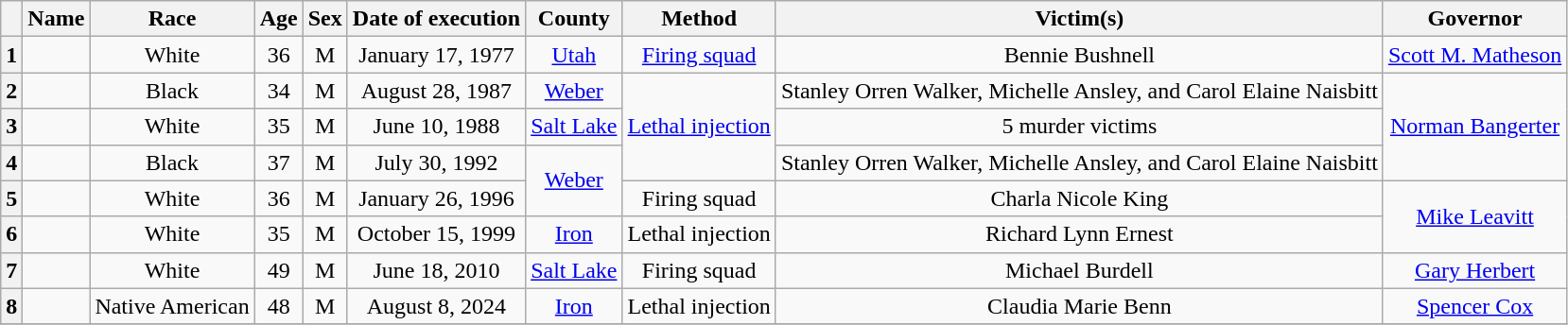<table class="wikitable sortable" style="text-align:center;">
<tr>
<th scope="col"></th>
<th scope="col">Name</th>
<th scope="col">Race</th>
<th scope="col">Age</th>
<th scope="col">Sex</th>
<th scope="col" data-sort-type="date">Date of execution</th>
<th scope="col">County</th>
<th scope="col">Method</th>
<th scope="col">Victim(s)</th>
<th scope="col">Governor</th>
</tr>
<tr>
<th scope="row">1</th>
<td></td>
<td>White</td>
<td>36</td>
<td>M</td>
<td>January 17, 1977</td>
<td><a href='#'>Utah</a></td>
<td><a href='#'>Firing squad</a></td>
<td>Bennie Bushnell</td>
<td><a href='#'>Scott M. Matheson</a></td>
</tr>
<tr>
<th scope="row">2</th>
<td></td>
<td>Black</td>
<td>34</td>
<td>M</td>
<td>August 28, 1987</td>
<td><a href='#'>Weber</a></td>
<td rowspan="3"><a href='#'>Lethal injection</a></td>
<td>Stanley Orren Walker, Michelle Ansley, and Carol Elaine Naisbitt</td>
<td rowspan="3"><a href='#'>Norman Bangerter</a></td>
</tr>
<tr>
<th scope="row">3</th>
<td></td>
<td>White</td>
<td>35</td>
<td>M</td>
<td>June 10, 1988</td>
<td><a href='#'>Salt Lake</a></td>
<td>5 murder victims</td>
</tr>
<tr>
<th scope="row">4</th>
<td></td>
<td>Black</td>
<td>37</td>
<td>M</td>
<td>July 30, 1992</td>
<td rowspan="2"><a href='#'>Weber</a></td>
<td>Stanley Orren Walker, Michelle Ansley, and Carol Elaine Naisbitt</td>
</tr>
<tr>
<th scope="row">5</th>
<td></td>
<td>White</td>
<td>36</td>
<td>M</td>
<td>January 26, 1996</td>
<td>Firing squad</td>
<td>Charla Nicole King</td>
<td rowspan="2"><a href='#'>Mike Leavitt</a></td>
</tr>
<tr>
<th scope="row">6</th>
<td></td>
<td>White</td>
<td>35</td>
<td>M</td>
<td>October 15, 1999</td>
<td><a href='#'>Iron</a></td>
<td>Lethal injection</td>
<td>Richard Lynn Ernest</td>
</tr>
<tr>
<th scope="row">7</th>
<td></td>
<td>White</td>
<td>49</td>
<td>M</td>
<td>June 18, 2010</td>
<td><a href='#'>Salt Lake</a></td>
<td>Firing squad</td>
<td>Michael Burdell</td>
<td><a href='#'>Gary Herbert</a></td>
</tr>
<tr>
<th scope="row">8</th>
<td></td>
<td>Native American</td>
<td>48</td>
<td>M</td>
<td>August 8, 2024</td>
<td><a href='#'>Iron</a></td>
<td>Lethal injection</td>
<td>Claudia Marie Benn</td>
<td><a href='#'>Spencer Cox</a></td>
</tr>
<tr>
</tr>
</table>
